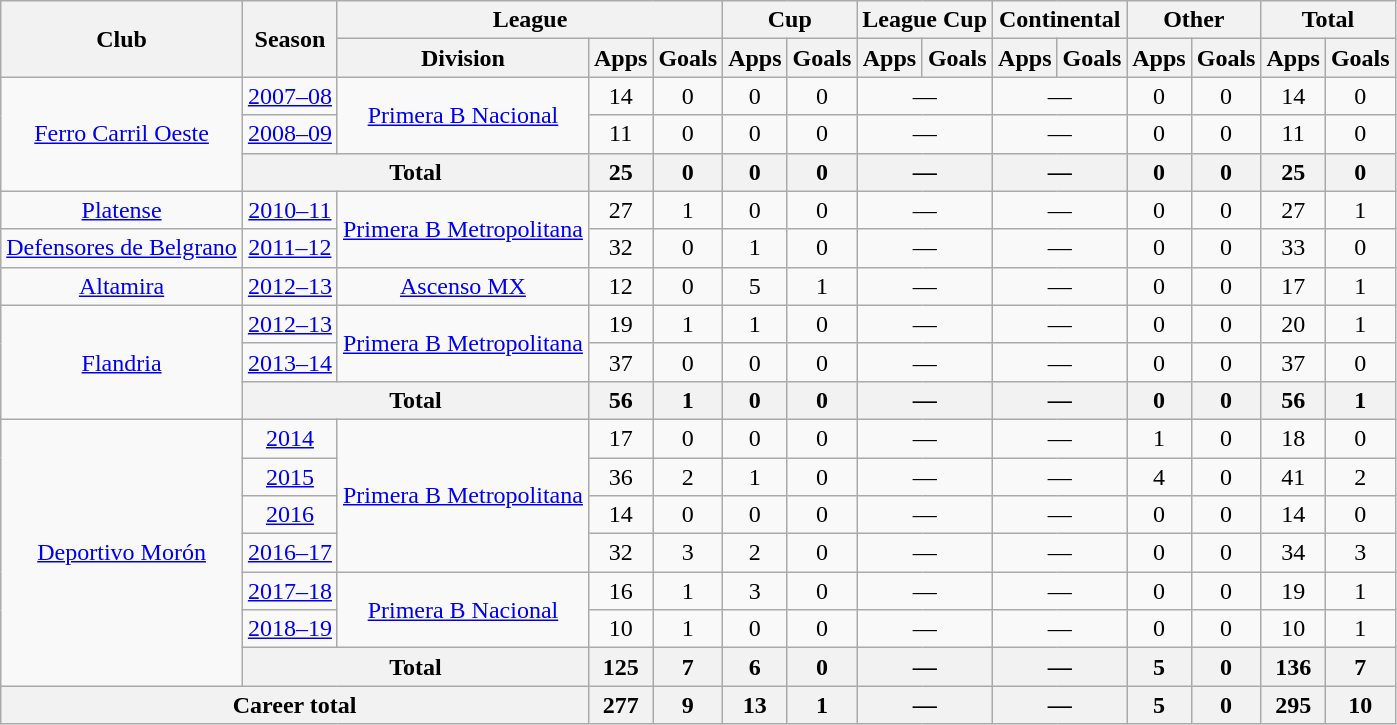<table class="wikitable" style="text-align:center">
<tr>
<th rowspan="2">Club</th>
<th rowspan="2">Season</th>
<th colspan="3">League</th>
<th colspan="2">Cup</th>
<th colspan="2">League Cup</th>
<th colspan="2">Continental</th>
<th colspan="2">Other</th>
<th colspan="2">Total</th>
</tr>
<tr>
<th>Division</th>
<th>Apps</th>
<th>Goals</th>
<th>Apps</th>
<th>Goals</th>
<th>Apps</th>
<th>Goals</th>
<th>Apps</th>
<th>Goals</th>
<th>Apps</th>
<th>Goals</th>
<th>Apps</th>
<th>Goals</th>
</tr>
<tr>
<td rowspan="3"><a href='#'>Ferro Carril Oeste</a></td>
<td><a href='#'>2007–08</a></td>
<td rowspan="2"><a href='#'>Primera B Nacional</a></td>
<td>14</td>
<td>0</td>
<td>0</td>
<td>0</td>
<td colspan="2">—</td>
<td colspan="2">—</td>
<td>0</td>
<td>0</td>
<td>14</td>
<td>0</td>
</tr>
<tr>
<td><a href='#'>2008–09</a></td>
<td>11</td>
<td>0</td>
<td>0</td>
<td>0</td>
<td colspan="2">—</td>
<td colspan="2">—</td>
<td>0</td>
<td>0</td>
<td>11</td>
<td>0</td>
</tr>
<tr>
<th colspan="2">Total</th>
<th>25</th>
<th>0</th>
<th>0</th>
<th>0</th>
<th colspan="2">—</th>
<th colspan="2">—</th>
<th>0</th>
<th>0</th>
<th>25</th>
<th>0</th>
</tr>
<tr>
<td rowspan="1"><a href='#'>Platense</a></td>
<td><a href='#'>2010–11</a></td>
<td rowspan="2"><a href='#'>Primera B Metropolitana</a></td>
<td>27</td>
<td>1</td>
<td>0</td>
<td>0</td>
<td colspan="2">—</td>
<td colspan="2">—</td>
<td>0</td>
<td>0</td>
<td>27</td>
<td>1</td>
</tr>
<tr>
<td rowspan="1"><a href='#'>Defensores de Belgrano</a></td>
<td><a href='#'>2011–12</a></td>
<td>32</td>
<td>0</td>
<td>1</td>
<td>0</td>
<td colspan="2">—</td>
<td colspan="2">—</td>
<td>0</td>
<td>0</td>
<td>33</td>
<td>0</td>
</tr>
<tr>
<td rowspan="1"><a href='#'>Altamira</a></td>
<td><a href='#'>2012–13</a></td>
<td rowspan="1"><a href='#'>Ascenso MX</a></td>
<td>12</td>
<td>0</td>
<td>5</td>
<td>1</td>
<td colspan="2">—</td>
<td colspan="2">—</td>
<td>0</td>
<td>0</td>
<td>17</td>
<td>1</td>
</tr>
<tr>
<td rowspan="3"><a href='#'>Flandria</a></td>
<td><a href='#'>2012–13</a></td>
<td rowspan="2"><a href='#'>Primera B Metropolitana</a></td>
<td>19</td>
<td>1</td>
<td>1</td>
<td>0</td>
<td colspan="2">—</td>
<td colspan="2">—</td>
<td>0</td>
<td>0</td>
<td>20</td>
<td>1</td>
</tr>
<tr>
<td><a href='#'>2013–14</a></td>
<td>37</td>
<td>0</td>
<td>0</td>
<td>0</td>
<td colspan="2">—</td>
<td colspan="2">—</td>
<td>0</td>
<td>0</td>
<td>37</td>
<td>0</td>
</tr>
<tr>
<th colspan="2">Total</th>
<th>56</th>
<th>1</th>
<th>0</th>
<th>0</th>
<th colspan="2">—</th>
<th colspan="2">—</th>
<th>0</th>
<th>0</th>
<th>56</th>
<th>1</th>
</tr>
<tr>
<td rowspan="7"><a href='#'>Deportivo Morón</a></td>
<td><a href='#'>2014</a></td>
<td rowspan="4"><a href='#'>Primera B Metropolitana</a></td>
<td>17</td>
<td>0</td>
<td>0</td>
<td>0</td>
<td colspan="2">—</td>
<td colspan="2">—</td>
<td>1</td>
<td>0</td>
<td>18</td>
<td>0</td>
</tr>
<tr>
<td><a href='#'>2015</a></td>
<td>36</td>
<td>2</td>
<td>1</td>
<td>0</td>
<td colspan="2">—</td>
<td colspan="2">—</td>
<td>4</td>
<td>0</td>
<td>41</td>
<td>2</td>
</tr>
<tr>
<td><a href='#'>2016</a></td>
<td>14</td>
<td>0</td>
<td>0</td>
<td>0</td>
<td colspan="2">—</td>
<td colspan="2">—</td>
<td>0</td>
<td>0</td>
<td>14</td>
<td>0</td>
</tr>
<tr>
<td><a href='#'>2016–17</a></td>
<td>32</td>
<td>3</td>
<td>2</td>
<td>0</td>
<td colspan="2">—</td>
<td colspan="2">—</td>
<td>0</td>
<td>0</td>
<td>34</td>
<td>3</td>
</tr>
<tr>
<td><a href='#'>2017–18</a></td>
<td rowspan="2"><a href='#'>Primera B Nacional</a></td>
<td>16</td>
<td>1</td>
<td>3</td>
<td>0</td>
<td colspan="2">—</td>
<td colspan="2">—</td>
<td>0</td>
<td>0</td>
<td>19</td>
<td>1</td>
</tr>
<tr>
<td><a href='#'>2018–19</a></td>
<td>10</td>
<td>1</td>
<td>0</td>
<td>0</td>
<td colspan="2">—</td>
<td colspan="2">—</td>
<td>0</td>
<td>0</td>
<td>10</td>
<td>1</td>
</tr>
<tr>
<th colspan="2">Total</th>
<th>125</th>
<th>7</th>
<th>6</th>
<th>0</th>
<th colspan="2">—</th>
<th colspan="2">—</th>
<th>5</th>
<th>0</th>
<th>136</th>
<th>7</th>
</tr>
<tr>
<th colspan="3">Career total</th>
<th>277</th>
<th>9</th>
<th>13</th>
<th>1</th>
<th colspan="2">—</th>
<th colspan="2">—</th>
<th>5</th>
<th>0</th>
<th>295</th>
<th>10</th>
</tr>
</table>
